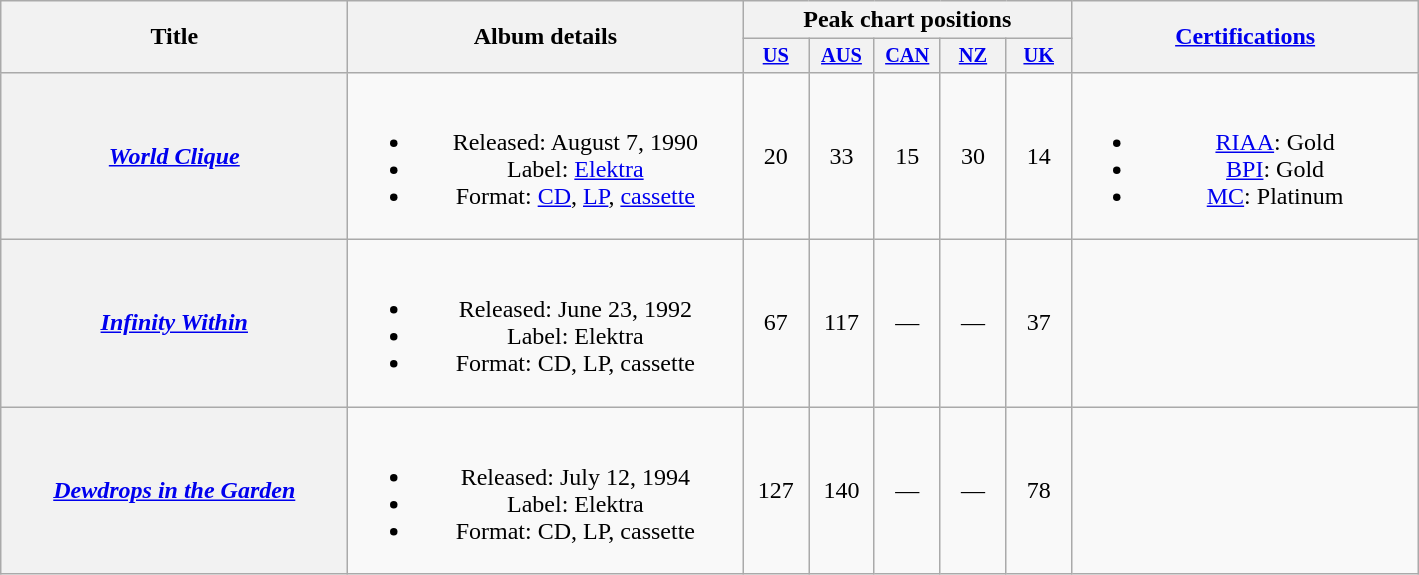<table class="wikitable plainrowheaders" style="text-align:center;" border="1">
<tr>
<th scope="col" rowspan="2" style="width:14em;">Title</th>
<th scope="col" rowspan="2" style="width:16em;">Album details</th>
<th scope="col" colspan="5">Peak chart positions</th>
<th scope="col" rowspan="2" style="width:14em;"><a href='#'>Certifications</a></th>
</tr>
<tr>
<th scope="col" style="width:2.75em;font-size:85%;"><a href='#'>US</a><br></th>
<th scope="col" style="width:2.75em;font-size:85%;"><a href='#'>AUS</a><br></th>
<th scope="col" style="width:2.75em;font-size:85%;"><a href='#'>CAN</a></th>
<th scope="col" style="width:2.75em;font-size:85%;"><a href='#'>NZ</a></th>
<th scope="col" style="width:2.75em;font-size:85%;"><a href='#'>UK</a><br></th>
</tr>
<tr>
<th scope="row"><em><a href='#'>World Clique</a></em></th>
<td><br><ul><li>Released: August 7, 1990</li><li>Label: <a href='#'>Elektra</a></li><li>Format: <a href='#'>CD</a>, <a href='#'>LP</a>, <a href='#'>cassette</a></li></ul></td>
<td>20</td>
<td>33</td>
<td>15</td>
<td>30</td>
<td>14</td>
<td><br><ul><li><a href='#'>RIAA</a>: Gold</li><li><a href='#'>BPI</a>: Gold</li><li><a href='#'>MC</a>: Platinum</li></ul></td>
</tr>
<tr>
<th scope="row"><em><a href='#'>Infinity Within</a></em></th>
<td><br><ul><li>Released: June 23, 1992</li><li>Label: Elektra</li><li>Format: CD, LP, cassette</li></ul></td>
<td>67</td>
<td>117</td>
<td>—</td>
<td>—</td>
<td>37</td>
<td></td>
</tr>
<tr>
<th scope="row"><em><a href='#'>Dewdrops in the Garden</a></em></th>
<td><br><ul><li>Released: July 12, 1994</li><li>Label: Elektra</li><li>Format: CD, LP, cassette</li></ul></td>
<td>127</td>
<td>140</td>
<td>—</td>
<td>—</td>
<td>78</td>
<td></td>
</tr>
</table>
